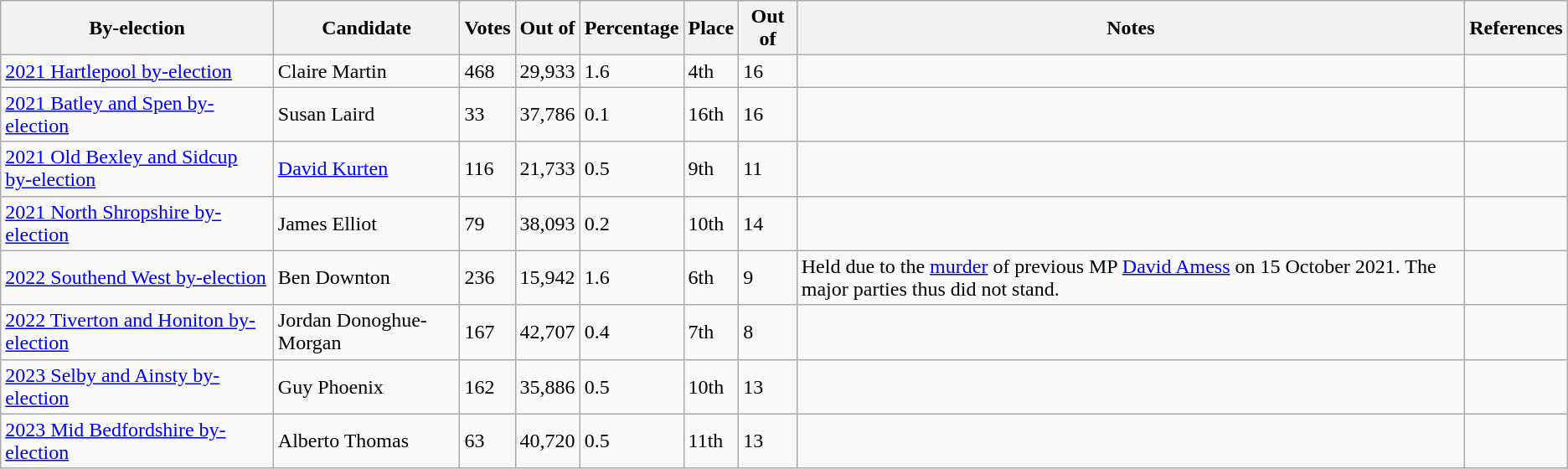<table class="wikitable">
<tr>
<th>By-election</th>
<th>Candidate</th>
<th>Votes</th>
<th>Out of</th>
<th>Percentage</th>
<th>Place</th>
<th>Out of</th>
<th>Notes</th>
<th>References</th>
</tr>
<tr>
<td><a href='#'>2021 Hartlepool by-election</a></td>
<td>Claire Martin</td>
<td>468</td>
<td>29,933</td>
<td>1.6</td>
<td>4th</td>
<td>16</td>
<td></td>
<td></td>
</tr>
<tr>
<td><a href='#'>2021 Batley and Spen by-election</a></td>
<td>Susan Laird</td>
<td>33</td>
<td>37,786</td>
<td>0.1</td>
<td>16th</td>
<td>16</td>
<td></td>
<td></td>
</tr>
<tr>
<td><a href='#'>2021 Old Bexley and Sidcup by-election</a></td>
<td><a href='#'>David Kurten</a></td>
<td>116</td>
<td>21,733</td>
<td>0.5</td>
<td>9th</td>
<td>11</td>
<td></td>
<td></td>
</tr>
<tr>
<td><a href='#'>2021 North Shropshire by-election</a></td>
<td>James Elliot</td>
<td>79</td>
<td>38,093</td>
<td>0.2</td>
<td>10th</td>
<td>14</td>
<td></td>
<td></td>
</tr>
<tr>
<td><a href='#'>2022 Southend West by-election</a></td>
<td>Ben Downton</td>
<td>236</td>
<td>15,942</td>
<td>1.6</td>
<td>6th</td>
<td>9</td>
<td>Held due to the <a href='#'>murder</a> of previous MP <a href='#'>David Amess</a> on 15 October 2021. The major parties thus did not stand.</td>
<td></td>
</tr>
<tr>
<td><a href='#'>2022 Tiverton and Honiton by-election</a></td>
<td>Jordan Donoghue-Morgan</td>
<td>167</td>
<td>42,707</td>
<td>0.4</td>
<td>7th</td>
<td>8</td>
<td></td>
<td></td>
</tr>
<tr>
<td><a href='#'>2023 Selby and Ainsty by-election</a></td>
<td>Guy Phoenix</td>
<td>162</td>
<td>35,886</td>
<td>0.5</td>
<td>10th</td>
<td>13</td>
<td></td>
<td></td>
</tr>
<tr>
<td><a href='#'>2023 Mid Bedfordshire by-election</a></td>
<td>Alberto Thomas</td>
<td>63</td>
<td>40,720</td>
<td>0.5</td>
<td>11th</td>
<td>13</td>
<td></td>
<td></td>
</tr>
</table>
